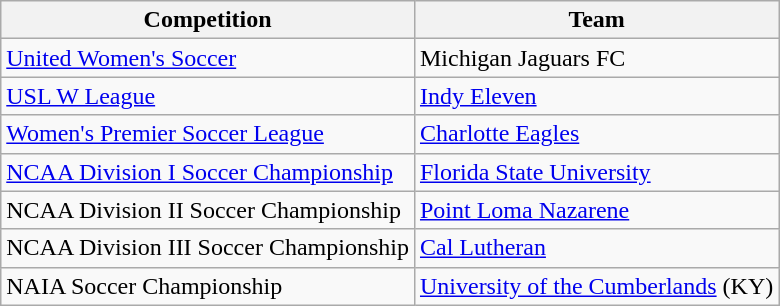<table class="wikitable">
<tr>
<th scope="col">Competition</th>
<th scope="col">Team</th>
</tr>
<tr>
<td><a href='#'>United Women's Soccer</a></td>
<td>Michigan Jaguars FC</td>
</tr>
<tr>
<td><a href='#'>USL W League</a></td>
<td><a href='#'>Indy Eleven</a></td>
</tr>
<tr>
<td><a href='#'>Women's Premier Soccer League</a></td>
<td><a href='#'>Charlotte Eagles</a></td>
</tr>
<tr>
<td><a href='#'>NCAA Division I Soccer Championship</a></td>
<td><a href='#'>Florida State University</a></td>
</tr>
<tr>
<td>NCAA Division II Soccer Championship</td>
<td><a href='#'>Point Loma Nazarene</a></td>
</tr>
<tr>
<td>NCAA Division III Soccer Championship</td>
<td><a href='#'>Cal Lutheran</a></td>
</tr>
<tr>
<td>NAIA Soccer Championship</td>
<td><a href='#'>University of the Cumberlands</a> (KY)</td>
</tr>
</table>
